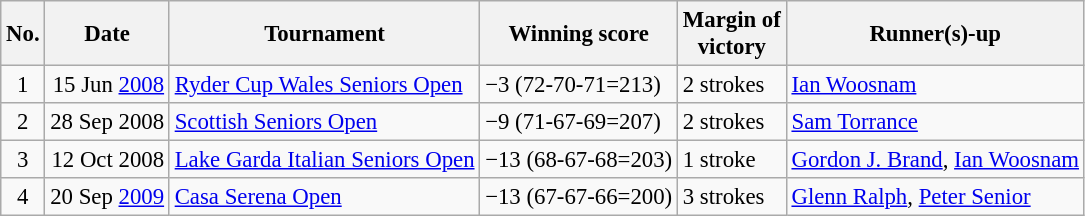<table class="wikitable" style="font-size:95%;">
<tr>
<th>No.</th>
<th>Date</th>
<th>Tournament</th>
<th>Winning score</th>
<th>Margin of<br>victory</th>
<th>Runner(s)-up</th>
</tr>
<tr>
<td align=center>1</td>
<td align=right>15 Jun <a href='#'>2008</a></td>
<td><a href='#'>Ryder Cup Wales Seniors Open</a></td>
<td>−3 (72-70-71=213)</td>
<td>2 strokes</td>
<td> <a href='#'>Ian Woosnam</a></td>
</tr>
<tr>
<td align=center>2</td>
<td align=right>28 Sep 2008</td>
<td><a href='#'>Scottish Seniors Open</a></td>
<td>−9 (71-67-69=207)</td>
<td>2 strokes</td>
<td> <a href='#'>Sam Torrance</a></td>
</tr>
<tr>
<td align=center>3</td>
<td align=right>12 Oct 2008</td>
<td><a href='#'>Lake Garda Italian Seniors Open</a></td>
<td>−13 (68-67-68=203)</td>
<td>1 stroke</td>
<td> <a href='#'>Gordon J. Brand</a>,  <a href='#'>Ian Woosnam</a></td>
</tr>
<tr>
<td align=center>4</td>
<td align=right>20 Sep <a href='#'>2009</a></td>
<td><a href='#'>Casa Serena Open</a></td>
<td>−13 (67-67-66=200)</td>
<td>3 strokes</td>
<td> <a href='#'>Glenn Ralph</a>,  <a href='#'>Peter Senior</a></td>
</tr>
</table>
